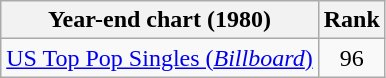<table class="wikitable">
<tr>
<th>Year-end chart (1980)</th>
<th>Rank</th>
</tr>
<tr>
<td><a href='#'>US Top Pop Singles (<em>Billboard</em>)</a></td>
<td align="center">96</td>
</tr>
</table>
